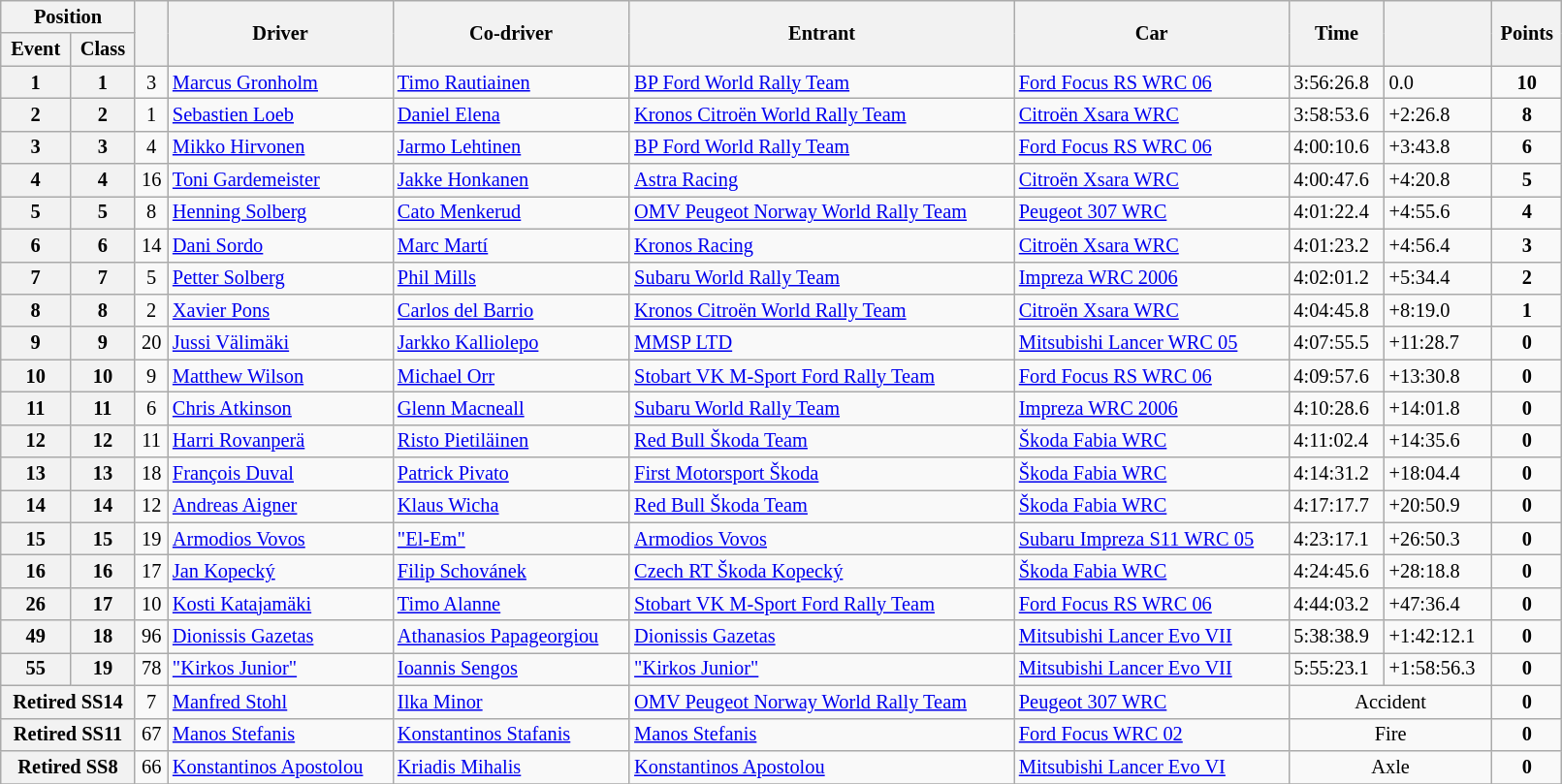<table class="wikitable" width=85% style="font-size: 85%;">
<tr>
<th colspan="2">Position</th>
<th rowspan="2"></th>
<th rowspan="2">Driver</th>
<th rowspan="2">Co-driver</th>
<th rowspan="2">Entrant</th>
<th rowspan="2">Car</th>
<th rowspan="2">Time</th>
<th rowspan="2"></th>
<th rowspan="2">Points</th>
</tr>
<tr>
<th>Event</th>
<th>Class</th>
</tr>
<tr>
<th>1</th>
<th>1</th>
<td align="center">3</td>
<td> <a href='#'>Marcus Gronholm</a></td>
<td> <a href='#'>Timo Rautiainen</a></td>
<td> <a href='#'>BP Ford World Rally Team</a></td>
<td><a href='#'>Ford Focus RS WRC 06</a></td>
<td>3:56:26.8</td>
<td>0.0</td>
<td align="center"><strong>10</strong></td>
</tr>
<tr>
<th>2</th>
<th>2</th>
<td align="center">1</td>
<td> <a href='#'>Sebastien Loeb</a></td>
<td> <a href='#'>Daniel Elena</a></td>
<td> <a href='#'>Kronos Citroën World Rally Team</a></td>
<td><a href='#'>Citroën Xsara WRC</a></td>
<td>3:58:53.6</td>
<td>+2:26.8</td>
<td align="center"><strong>8</strong></td>
</tr>
<tr>
<th>3</th>
<th>3</th>
<td align="center">4</td>
<td> <a href='#'>Mikko Hirvonen</a></td>
<td> <a href='#'>Jarmo Lehtinen</a></td>
<td> <a href='#'>BP Ford World Rally Team</a></td>
<td><a href='#'>Ford Focus RS WRC 06</a></td>
<td>4:00:10.6</td>
<td>+3:43.8</td>
<td align="center"><strong>6</strong></td>
</tr>
<tr>
<th>4</th>
<th>4</th>
<td align="center">16</td>
<td> <a href='#'>Toni Gardemeister</a></td>
<td> <a href='#'>Jakke Honkanen</a></td>
<td> <a href='#'>Astra Racing</a></td>
<td><a href='#'>Citroën Xsara WRC</a></td>
<td>4:00:47.6</td>
<td>+4:20.8</td>
<td align="center"><strong>5</strong></td>
</tr>
<tr>
<th>5</th>
<th>5</th>
<td align="center">8</td>
<td> <a href='#'>Henning Solberg</a></td>
<td> <a href='#'>Cato Menkerud</a></td>
<td> <a href='#'>OMV Peugeot Norway World Rally Team</a></td>
<td><a href='#'>Peugeot 307 WRC</a></td>
<td>4:01:22.4</td>
<td>+4:55.6</td>
<td align="center"><strong>4</strong></td>
</tr>
<tr>
<th>6</th>
<th>6</th>
<td align="center">14</td>
<td> <a href='#'>Dani Sordo</a></td>
<td> <a href='#'>Marc Martí</a></td>
<td> <a href='#'>Kronos Racing</a></td>
<td><a href='#'>Citroën Xsara WRC</a></td>
<td>4:01:23.2</td>
<td>+4:56.4</td>
<td align="center"><strong>3</strong></td>
</tr>
<tr>
<th>7</th>
<th>7</th>
<td align="center">5</td>
<td> <a href='#'>Petter Solberg</a></td>
<td> <a href='#'>Phil Mills</a></td>
<td> <a href='#'>Subaru World Rally Team</a></td>
<td><a href='#'>Impreza WRC 2006</a></td>
<td>4:02:01.2</td>
<td>+5:34.4</td>
<td align="center"><strong>2</strong></td>
</tr>
<tr>
<th>8</th>
<th>8</th>
<td align="center">2</td>
<td> <a href='#'>Xavier Pons</a></td>
<td> <a href='#'>Carlos del Barrio</a></td>
<td> <a href='#'>Kronos Citroën World Rally Team</a></td>
<td><a href='#'>Citroën Xsara WRC</a></td>
<td>4:04:45.8</td>
<td>+8:19.0</td>
<td align="center"><strong>1</strong></td>
</tr>
<tr>
<th>9</th>
<th>9</th>
<td align="center">20</td>
<td> <a href='#'>Jussi Välimäki</a></td>
<td> <a href='#'>Jarkko Kalliolepo</a></td>
<td> <a href='#'>MMSP LTD</a></td>
<td><a href='#'>Mitsubishi Lancer WRC 05</a></td>
<td>4:07:55.5</td>
<td>+11:28.7</td>
<td align="center"><strong>0</strong></td>
</tr>
<tr>
<th>10</th>
<th>10</th>
<td align="center">9</td>
<td> <a href='#'>Matthew Wilson</a></td>
<td> <a href='#'>Michael Orr</a></td>
<td> <a href='#'>Stobart VK M-Sport Ford Rally Team</a></td>
<td><a href='#'>Ford Focus RS WRC 06</a></td>
<td>4:09:57.6</td>
<td>+13:30.8</td>
<td align="center"><strong>0</strong></td>
</tr>
<tr>
<th>11</th>
<th>11</th>
<td align="center">6</td>
<td> <a href='#'>Chris Atkinson</a></td>
<td> <a href='#'>Glenn Macneall</a></td>
<td> <a href='#'>Subaru World Rally Team</a></td>
<td><a href='#'>Impreza WRC 2006</a></td>
<td>4:10:28.6</td>
<td>+14:01.8</td>
<td align="center"><strong>0</strong></td>
</tr>
<tr>
<th>12</th>
<th>12</th>
<td align="center">11</td>
<td> <a href='#'>Harri Rovanperä</a></td>
<td> <a href='#'>Risto Pietiläinen</a></td>
<td> <a href='#'>Red Bull Škoda Team</a></td>
<td><a href='#'>Škoda Fabia WRC</a></td>
<td>4:11:02.4</td>
<td>+14:35.6</td>
<td align="center"><strong>0</strong></td>
</tr>
<tr>
<th>13</th>
<th>13</th>
<td align="center">18</td>
<td> <a href='#'>François Duval</a></td>
<td> <a href='#'>Patrick Pivato</a></td>
<td> <a href='#'>First Motorsport Škoda</a></td>
<td><a href='#'>Škoda Fabia WRC</a></td>
<td>4:14:31.2</td>
<td>+18:04.4</td>
<td align="center"><strong>0</strong></td>
</tr>
<tr>
<th>14</th>
<th>14</th>
<td align="center">12</td>
<td> <a href='#'>Andreas Aigner</a></td>
<td> <a href='#'>Klaus Wicha</a></td>
<td> <a href='#'>Red Bull Škoda Team</a></td>
<td><a href='#'>Škoda Fabia WRC</a></td>
<td>4:17:17.7</td>
<td>+20:50.9</td>
<td align="center"><strong>0</strong></td>
</tr>
<tr>
<th>15</th>
<th>15</th>
<td align="center">19</td>
<td> <a href='#'>Armodios Vovos</a></td>
<td> <a href='#'>"El-Em"</a></td>
<td> <a href='#'>Armodios Vovos</a></td>
<td><a href='#'>Subaru Impreza S11 WRC 05</a></td>
<td>4:23:17.1</td>
<td>+26:50.3</td>
<td align="center"><strong>0</strong></td>
</tr>
<tr>
<th>16</th>
<th>16</th>
<td align="center">17</td>
<td> <a href='#'>Jan Kopecký</a></td>
<td> <a href='#'>Filip Schovánek</a></td>
<td> <a href='#'>Czech RT Škoda Kopecký</a></td>
<td><a href='#'>Škoda Fabia WRC</a></td>
<td>4:24:45.6</td>
<td>+28:18.8</td>
<td align="center"><strong>0</strong></td>
</tr>
<tr>
<th>26</th>
<th>17</th>
<td align="center">10</td>
<td> <a href='#'>Kosti Katajamäki</a></td>
<td> <a href='#'>Timo Alanne</a></td>
<td> <a href='#'>Stobart VK M-Sport Ford Rally Team</a></td>
<td><a href='#'>Ford Focus RS WRC 06</a></td>
<td>4:44:03.2</td>
<td>+47:36.4</td>
<td align="center"><strong>0</strong></td>
</tr>
<tr>
<th>49</th>
<th>18</th>
<td align="center">96</td>
<td> <a href='#'>Dionissis Gazetas</a></td>
<td> <a href='#'>Athanasios Papageorgiou</a></td>
<td> <a href='#'>Dionissis Gazetas</a></td>
<td><a href='#'>Mitsubishi Lancer Evo VII</a></td>
<td>5:38:38.9</td>
<td>+1:42:12.1</td>
<td align="center"><strong>0</strong></td>
</tr>
<tr>
<th>55</th>
<th>19</th>
<td align="center">78</td>
<td> <a href='#'>"Kirkos Junior"</a></td>
<td> <a href='#'>Ioannis Sengos</a></td>
<td> <a href='#'>"Kirkos Junior"</a></td>
<td><a href='#'>Mitsubishi Lancer Evo VII</a></td>
<td>5:55:23.1</td>
<td>+1:58:56.3</td>
<td align="center"><strong>0</strong></td>
</tr>
<tr>
<th colspan="2">Retired SS14</th>
<td align="center">7</td>
<td> <a href='#'>Manfred Stohl</a></td>
<td> <a href='#'>Ilka Minor</a></td>
<td> <a href='#'>OMV Peugeot Norway World Rally Team</a></td>
<td><a href='#'>Peugeot 307 WRC</a></td>
<td colspan="2" align="center">Accident</td>
<td align="center"><strong>0</strong></td>
</tr>
<tr>
<th colspan="2">Retired SS11</th>
<td align="center">67</td>
<td> <a href='#'>Manos Stefanis</a></td>
<td> <a href='#'>Konstantinos Stafanis</a></td>
<td> <a href='#'>Manos Stefanis</a></td>
<td><a href='#'>Ford Focus WRC 02</a></td>
<td colspan="2" align="center">Fire</td>
<td align="center"><strong>0</strong></td>
</tr>
<tr>
<th colspan="2">Retired SS8</th>
<td align="center">66</td>
<td> <a href='#'>Konstantinos Apostolou</a></td>
<td> <a href='#'>Kriadis Mihalis</a></td>
<td> <a href='#'>Konstantinos Apostolou</a></td>
<td><a href='#'>Mitsubishi Lancer Evo VI</a></td>
<td colspan="2" align="center">Axle</td>
<td align="center"><strong>0</strong></td>
</tr>
<tr>
</tr>
</table>
